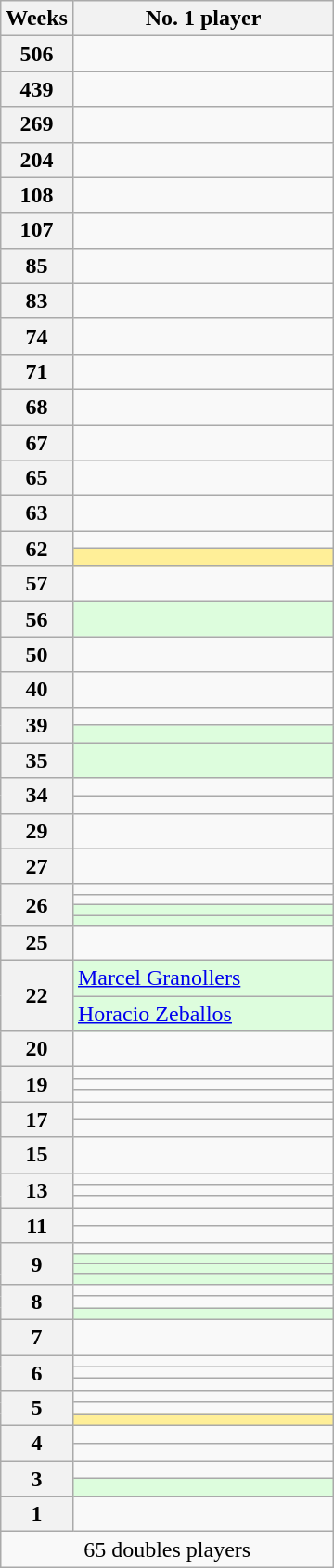<table class="wikitable sortable nowrap" style="display: inline-table;">
<tr>
<th scope="col">Weeks</th>
<th scope="col" style="width:180px;">No. 1 player</th>
</tr>
<tr>
<th>506</th>
<td> </td>
</tr>
<tr>
<th>439</th>
<td> </td>
</tr>
<tr>
<th>269</th>
<td> </td>
</tr>
<tr>
<th>204</th>
<td> </td>
</tr>
<tr>
<th>108</th>
<td> </td>
</tr>
<tr>
<th>107</th>
<td> </td>
</tr>
<tr>
<th>85</th>
<td> </td>
</tr>
<tr>
<th>83</th>
<td> </td>
</tr>
<tr>
<th>74</th>
<td> </td>
</tr>
<tr>
<th>71</th>
<td> </td>
</tr>
<tr>
<th>68</th>
<td> </td>
</tr>
<tr>
<th>67</th>
<td> </td>
</tr>
<tr>
<th>65</th>
<td> </td>
</tr>
<tr>
<th>63</th>
<td> </td>
</tr>
<tr>
<th rowspan="2">62</th>
<td> </td>
</tr>
<tr>
<td style="background: #ffef98;"> </td>
</tr>
<tr>
<th>57</th>
<td> </td>
</tr>
<tr>
<th>56</th>
<td style="background: #ddfddd;"> </td>
</tr>
<tr>
<th>50</th>
<td> </td>
</tr>
<tr>
<th>40</th>
<td> </td>
</tr>
<tr>
<th rowspan="2">39</th>
<td> </td>
</tr>
<tr>
<td style="background: #ddfddd;"> </td>
</tr>
<tr>
<th>35</th>
<td style="background: #ddfddd;"> </td>
</tr>
<tr>
<th rowspan="2">34</th>
<td> </td>
</tr>
<tr>
<td> </td>
</tr>
<tr>
<th>29</th>
<td> </td>
</tr>
<tr>
<th>27</th>
<td> </td>
</tr>
<tr>
<th rowspan="4">26</th>
<td> </td>
</tr>
<tr>
<td> </td>
</tr>
<tr>
<td style="background: #ddfddd;"> </td>
</tr>
<tr>
<td style="background: #ddfddd;"> </td>
</tr>
<tr>
<th>25</th>
<td> </td>
</tr>
<tr>
<th rowspan="2">22</th>
<td style="background: #ddfddd;"> <a href='#'>Marcel Granollers</a></td>
</tr>
<tr>
<td style="background: #ddfddd;"> <a href='#'>Horacio Zeballos</a></td>
</tr>
<tr>
<th>20</th>
<td> </td>
</tr>
<tr>
<th rowspan="3">19</th>
<td> </td>
</tr>
<tr>
<td> </td>
</tr>
<tr>
<td> </td>
</tr>
<tr>
<th rowspan="2">17</th>
<td> </td>
</tr>
<tr>
<td> </td>
</tr>
<tr>
<th>15</th>
<td> </td>
</tr>
<tr>
<th rowspan="3">13</th>
<td> </td>
</tr>
<tr>
<td> </td>
</tr>
<tr>
<td> </td>
</tr>
<tr>
<th rowspan="2">11</th>
<td> </td>
</tr>
<tr>
<td> </td>
</tr>
<tr>
<th rowspan="4">9</th>
<td> </td>
</tr>
<tr>
<td style="background: #ddfddd;"> </td>
</tr>
<tr>
<td style="background: #ddfddd;"> </td>
</tr>
<tr>
<td style="background: #ddfddd;"> </td>
</tr>
<tr>
<th rowspan="3">8</th>
<td> </td>
</tr>
<tr>
<td> </td>
</tr>
<tr>
<td style="background: #ddfddd;"> </td>
</tr>
<tr>
<th>7</th>
<td> </td>
</tr>
<tr>
<th rowspan="3">6</th>
<td> </td>
</tr>
<tr>
<td> </td>
</tr>
<tr>
<td> </td>
</tr>
<tr>
<th rowspan="3">5</th>
<td> </td>
</tr>
<tr>
<td> </td>
</tr>
<tr>
<td style="background: #ffef98;"> </td>
</tr>
<tr>
<th rowspan="2">4</th>
<td> </td>
</tr>
<tr>
<td> </td>
</tr>
<tr>
<th rowspan="2">3</th>
<td> </td>
</tr>
<tr>
<td style="background: #ddfddd;"> </td>
</tr>
<tr>
<th>1</th>
<td> </td>
</tr>
<tr>
<td colspan="2" style="text-align:center;">65 doubles players</td>
</tr>
</table>
